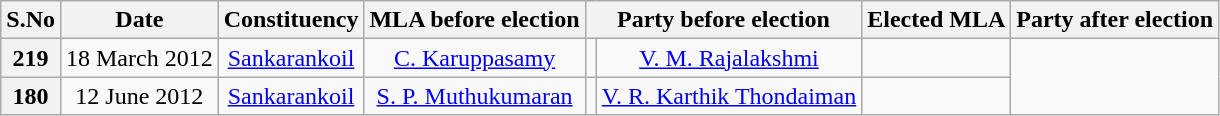<table class="wikitable sortable" style="text-align:center;">
<tr>
<th>S.No</th>
<th>Date</th>
<th>Constituency</th>
<th>MLA before election</th>
<th colspan="2">Party before election</th>
<th>Elected MLA</th>
<th colspan="2">Party after election</th>
</tr>
<tr>
<th>219</th>
<td>18 March 2012</td>
<td><a href='#'>Sankarankoil</a></td>
<td><a href='#'>C. Karuppasamy</a></td>
<td></td>
<td><a href='#'>V. M. Rajalakshmi</a></td>
<td></td>
</tr>
<tr>
<th>180</th>
<td>12 June 2012</td>
<td><a href='#'>Sankarankoil</a></td>
<td><a href='#'>S. P. Muthukumaran</a></td>
<td></td>
<td><a href='#'>V. R. Karthik Thondaiman</a></td>
<td></td>
</tr>
</table>
